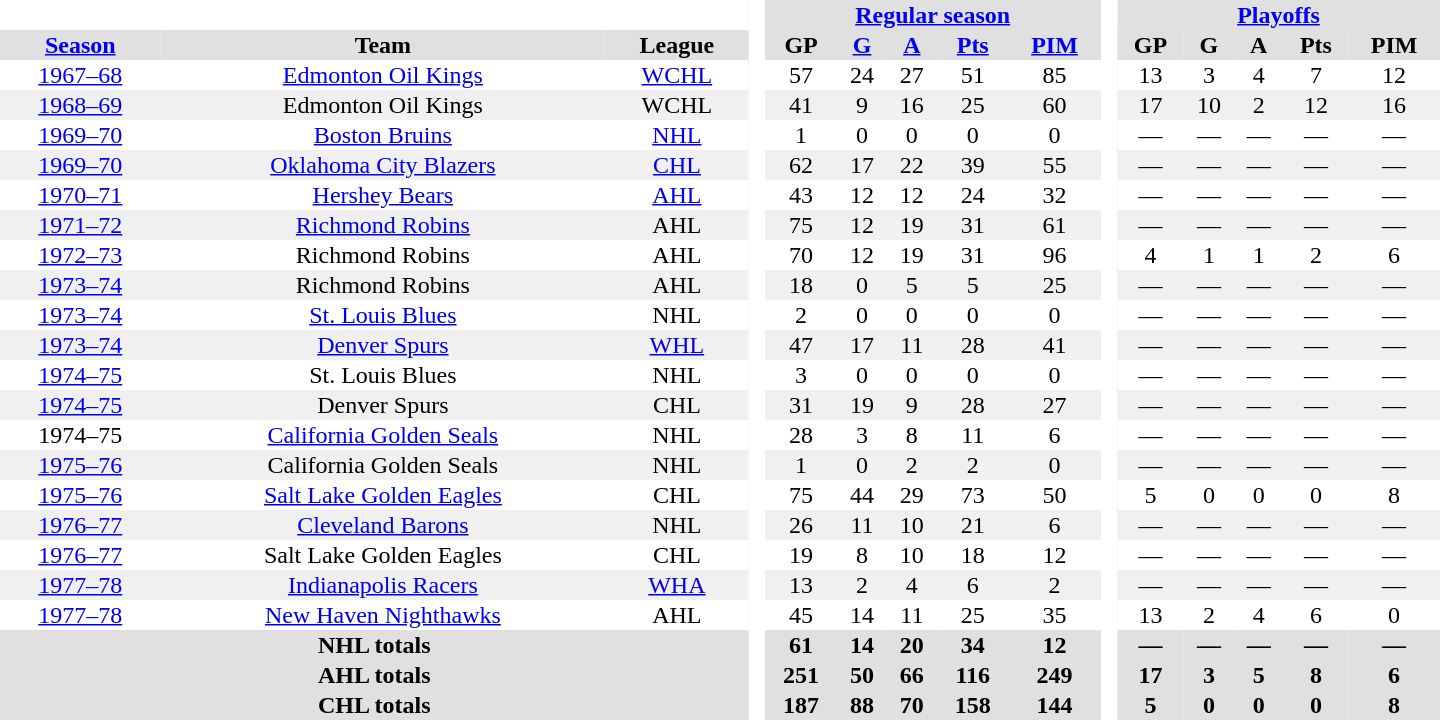<table border="0" cellpadding="1" cellspacing="0" style="text-align:center; width:60em">
<tr bgcolor="#e0e0e0">
<th colspan="3" bgcolor="#ffffff"> </th>
<th rowspan="99" bgcolor="#ffffff"> </th>
<th colspan="5"><a href='#'>Regular season</a></th>
<th rowspan="99" bgcolor="#ffffff"> </th>
<th colspan="5"><a href='#'>Playoffs</a></th>
</tr>
<tr bgcolor="#e0e0e0">
<th><a href='#'>Season</a></th>
<th>Team</th>
<th>League</th>
<th>GP</th>
<th><a href='#'>G</a></th>
<th><a href='#'>A</a></th>
<th><a href='#'>Pts</a></th>
<th><a href='#'>PIM</a></th>
<th>GP</th>
<th>G</th>
<th>A</th>
<th>Pts</th>
<th>PIM</th>
</tr>
<tr>
<td><a href='#'>1967–68</a></td>
<td><a href='#'>Edmonton Oil Kings</a></td>
<td><a href='#'>WCHL</a></td>
<td>57</td>
<td>24</td>
<td>27</td>
<td>51</td>
<td>85</td>
<td>13</td>
<td>3</td>
<td>4</td>
<td>7</td>
<td>12</td>
</tr>
<tr bgcolor="#f0f0f0">
<td><a href='#'>1968–69</a></td>
<td>Edmonton Oil Kings</td>
<td>WCHL</td>
<td>41</td>
<td>9</td>
<td>16</td>
<td>25</td>
<td>60</td>
<td>17</td>
<td>10</td>
<td>2</td>
<td>12</td>
<td>16</td>
</tr>
<tr>
<td><a href='#'>1969–70</a></td>
<td><a href='#'>Boston Bruins</a></td>
<td><a href='#'>NHL</a></td>
<td>1</td>
<td>0</td>
<td>0</td>
<td>0</td>
<td>0</td>
<td>—</td>
<td>—</td>
<td>—</td>
<td>—</td>
<td>—</td>
</tr>
<tr bgcolor="#f0f0f0">
<td><a href='#'>1969–70</a></td>
<td><a href='#'>Oklahoma City Blazers</a></td>
<td><a href='#'>CHL</a></td>
<td>62</td>
<td>17</td>
<td>22</td>
<td>39</td>
<td>55</td>
<td>—</td>
<td>—</td>
<td>—</td>
<td>—</td>
<td>—</td>
</tr>
<tr>
<td><a href='#'>1970–71</a></td>
<td><a href='#'>Hershey Bears</a></td>
<td><a href='#'>AHL</a></td>
<td>43</td>
<td>12</td>
<td>12</td>
<td>24</td>
<td>32</td>
<td>—</td>
<td>—</td>
<td>—</td>
<td>—</td>
<td>—</td>
</tr>
<tr bgcolor="#f0f0f0">
<td><a href='#'>1971–72</a></td>
<td><a href='#'>Richmond Robins</a></td>
<td>AHL</td>
<td>75</td>
<td>12</td>
<td>19</td>
<td>31</td>
<td>61</td>
<td>—</td>
<td>—</td>
<td>—</td>
<td>—</td>
<td>—</td>
</tr>
<tr>
<td><a href='#'>1972–73</a></td>
<td>Richmond Robins</td>
<td>AHL</td>
<td>70</td>
<td>12</td>
<td>19</td>
<td>31</td>
<td>96</td>
<td>4</td>
<td>1</td>
<td>1</td>
<td>2</td>
<td>6</td>
</tr>
<tr bgcolor="#f0f0f0">
<td><a href='#'>1973–74</a></td>
<td>Richmond Robins</td>
<td>AHL</td>
<td>18</td>
<td>0</td>
<td>5</td>
<td>5</td>
<td>25</td>
<td>—</td>
<td>—</td>
<td>—</td>
<td>—</td>
<td>—</td>
</tr>
<tr>
<td><a href='#'>1973–74</a></td>
<td><a href='#'>St. Louis Blues</a></td>
<td>NHL</td>
<td>2</td>
<td>0</td>
<td>0</td>
<td>0</td>
<td>0</td>
<td>—</td>
<td>—</td>
<td>—</td>
<td>—</td>
<td>—</td>
</tr>
<tr bgcolor="#f0f0f0">
<td><a href='#'>1973–74</a></td>
<td><a href='#'>Denver Spurs</a></td>
<td><a href='#'>WHL</a></td>
<td>47</td>
<td>17</td>
<td>11</td>
<td>28</td>
<td>41</td>
<td>—</td>
<td>—</td>
<td>—</td>
<td>—</td>
<td>—</td>
</tr>
<tr>
<td><a href='#'>1974–75</a></td>
<td>St. Louis Blues</td>
<td>NHL</td>
<td>3</td>
<td>0</td>
<td>0</td>
<td>0</td>
<td>0</td>
<td>—</td>
<td>—</td>
<td>—</td>
<td>—</td>
<td>—</td>
</tr>
<tr bgcolor="#f0f0f0">
<td><a href='#'>1974–75</a></td>
<td>Denver Spurs</td>
<td>CHL</td>
<td>31</td>
<td>19</td>
<td>9</td>
<td>28</td>
<td>27</td>
<td>—</td>
<td>—</td>
<td>—</td>
<td>—</td>
<td>—</td>
</tr>
<tr>
<td>1974–75</td>
<td><a href='#'>California Golden Seals</a></td>
<td>NHL</td>
<td>28</td>
<td>3</td>
<td>8</td>
<td>11</td>
<td>6</td>
<td>—</td>
<td>—</td>
<td>—</td>
<td>—</td>
<td>—</td>
</tr>
<tr bgcolor="#f0f0f0">
<td><a href='#'>1975–76</a></td>
<td>California Golden Seals</td>
<td>NHL</td>
<td>1</td>
<td>0</td>
<td>2</td>
<td>2</td>
<td>0</td>
<td>—</td>
<td>—</td>
<td>—</td>
<td>—</td>
<td>—</td>
</tr>
<tr>
<td><a href='#'>1975–76</a></td>
<td><a href='#'>Salt Lake Golden Eagles</a></td>
<td>CHL</td>
<td>75</td>
<td>44</td>
<td>29</td>
<td>73</td>
<td>50</td>
<td>5</td>
<td>0</td>
<td>0</td>
<td>0</td>
<td>8</td>
</tr>
<tr bgcolor="#f0f0f0">
<td><a href='#'>1976–77</a></td>
<td><a href='#'>Cleveland Barons</a></td>
<td>NHL</td>
<td>26</td>
<td>11</td>
<td>10</td>
<td>21</td>
<td>6</td>
<td>—</td>
<td>—</td>
<td>—</td>
<td>—</td>
<td>—</td>
</tr>
<tr>
<td><a href='#'>1976–77</a></td>
<td>Salt Lake Golden Eagles</td>
<td>CHL</td>
<td>19</td>
<td>8</td>
<td>10</td>
<td>18</td>
<td>12</td>
<td>—</td>
<td>—</td>
<td>—</td>
<td>—</td>
<td>—</td>
</tr>
<tr bgcolor="#f0f0f0">
<td><a href='#'>1977–78</a></td>
<td><a href='#'>Indianapolis Racers</a></td>
<td><a href='#'>WHA</a></td>
<td>13</td>
<td>2</td>
<td>4</td>
<td>6</td>
<td>2</td>
<td>—</td>
<td>—</td>
<td>—</td>
<td>—</td>
<td>—</td>
</tr>
<tr>
<td><a href='#'>1977–78</a></td>
<td><a href='#'>New Haven Nighthawks</a></td>
<td>AHL</td>
<td>45</td>
<td>14</td>
<td>11</td>
<td>25</td>
<td>35</td>
<td>13</td>
<td>2</td>
<td>4</td>
<td>6</td>
<td>0</td>
</tr>
<tr bgcolor="#e0e0e0">
<th colspan="3">NHL totals</th>
<th>61</th>
<th>14</th>
<th>20</th>
<th>34</th>
<th>12</th>
<th>—</th>
<th>—</th>
<th>—</th>
<th>—</th>
<th>—</th>
</tr>
<tr bgcolor="#e0e0e0">
<th colspan="3">AHL totals</th>
<th>251</th>
<th>50</th>
<th>66</th>
<th>116</th>
<th>249</th>
<th>17</th>
<th>3</th>
<th>5</th>
<th>8</th>
<th>6</th>
</tr>
<tr bgcolor="#e0e0e0">
<th colspan="3">CHL totals</th>
<th>187</th>
<th>88</th>
<th>70</th>
<th>158</th>
<th>144</th>
<th>5</th>
<th>0</th>
<th>0</th>
<th>0</th>
<th>8</th>
</tr>
</table>
